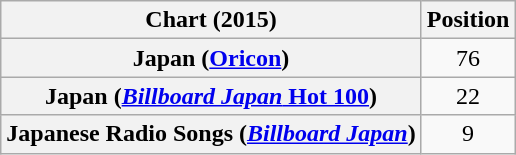<table class="wikitable sortable plainrowheaders" style="text-align:center">
<tr>
<th scope="col">Chart (2015)</th>
<th scope="col">Position</th>
</tr>
<tr>
<th scope="row">Japan (<a href='#'>Oricon</a>)</th>
<td>76</td>
</tr>
<tr>
<th scope="row">Japan (<a href='#'><em>Billboard Japan</em> Hot 100</a>)</th>
<td>22</td>
</tr>
<tr>
<th scope="row">Japanese Radio Songs (<em><a href='#'>Billboard Japan</a></em>)</th>
<td>9</td>
</tr>
</table>
